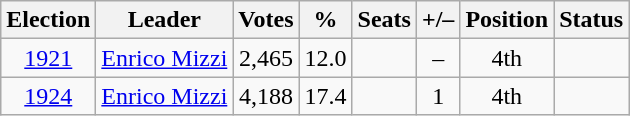<table class=wikitable style=text-align:center>
<tr>
<th>Election</th>
<th>Leader</th>
<th>Votes</th>
<th>%</th>
<th>Seats</th>
<th>+/–</th>
<th>Position</th>
<th>Status</th>
</tr>
<tr>
<td><a href='#'>1921</a></td>
<td><a href='#'>Enrico Mizzi</a></td>
<td>2,465</td>
<td>12.0</td>
<td></td>
<td>–</td>
<td>4th</td>
<td></td>
</tr>
<tr>
<td><a href='#'>1924</a></td>
<td><a href='#'>Enrico Mizzi</a></td>
<td>4,188</td>
<td>17.4</td>
<td></td>
<td> 1</td>
<td>4th</td>
<td></td>
</tr>
</table>
